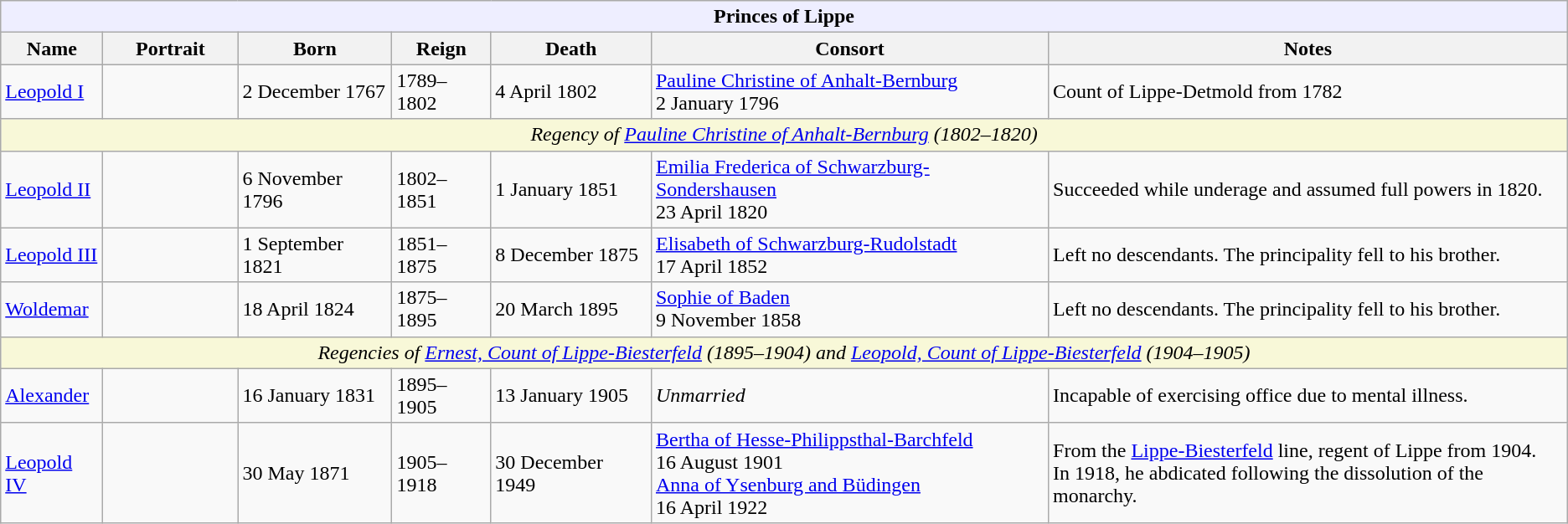<table class="wikitable" text-align:center;">
<tr>
<th colspan="7" style="background:#eef; text-align:center;">Princes of Lippe</th>
</tr>
<tr bgcolor=#cccccc>
<th>Name</th>
<th style="width: 100px">Portrait</th>
<th>Born</th>
<th>Reign</th>
<th>Death</th>
<th>Consort</th>
<th>Notes</th>
</tr>
<tr>
<td><a href='#'>Leopold I</a></td>
<td></td>
<td>2 December 1767</td>
<td>1789–1802</td>
<td>4 April 1802</td>
<td><a href='#'>Pauline Christine of Anhalt-Bernburg</a><br>2 January 1796</td>
<td>Count of Lippe-Detmold from 1782</td>
</tr>
<tr bgcolor=#f8f8d8>
<td align="center"colspan="7"><em>Regency of <a href='#'>Pauline Christine of Anhalt-Bernburg</a> (1802–1820)</em></td>
</tr>
<tr>
<td><a href='#'>Leopold II</a></td>
<td></td>
<td>6 November 1796</td>
<td>1802–1851</td>
<td>1 January 1851</td>
<td><a href='#'>Emilia Frederica of Schwarzburg-Sondershausen</a><br>23 April 1820</td>
<td>Succeeded while underage and assumed full powers in 1820.</td>
</tr>
<tr>
<td><a href='#'>Leopold III</a></td>
<td></td>
<td>1 September 1821</td>
<td>1851–1875</td>
<td>8 December 1875</td>
<td><a href='#'>Elisabeth of Schwarzburg-Rudolstadt</a><br>17 April 1852</td>
<td>Left no descendants. The principality fell to his brother.</td>
</tr>
<tr>
<td><a href='#'>Woldemar</a></td>
<td></td>
<td>18 April 1824</td>
<td>1875–1895</td>
<td>20 March 1895</td>
<td><a href='#'>Sophie of Baden</a><br>9 November 1858</td>
<td>Left no descendants. The principality fell to his brother.</td>
</tr>
<tr bgcolor=#f8f8d8>
<td align="center"colspan="7"><em>Regencies of <a href='#'>Ernest, Count of Lippe-Biesterfeld</a> (1895–1904) and <a href='#'>Leopold, Count of Lippe-Biesterfeld</a> (1904–1905)</em></td>
</tr>
<tr>
<td><a href='#'>Alexander</a></td>
<td></td>
<td>16 January 1831</td>
<td>1895–1905</td>
<td>13 January 1905</td>
<td><em>Unmarried</em></td>
<td>Incapable of exercising office due to mental illness.</td>
</tr>
<tr>
<td><a href='#'>Leopold IV</a></td>
<td></td>
<td>30 May 1871</td>
<td>1905–1918</td>
<td>30 December 1949</td>
<td><a href='#'>Bertha of Hesse-Philippsthal-Barchfeld</a><br>16 August 1901<br><a href='#'>Anna of Ysenburg and Büdingen</a><br>16 April 1922</td>
<td>From the <a href='#'>Lippe-Biesterfeld</a> line, regent of Lippe from 1904.<br>In 1918, he abdicated following the dissolution of the monarchy.</td>
</tr>
</table>
